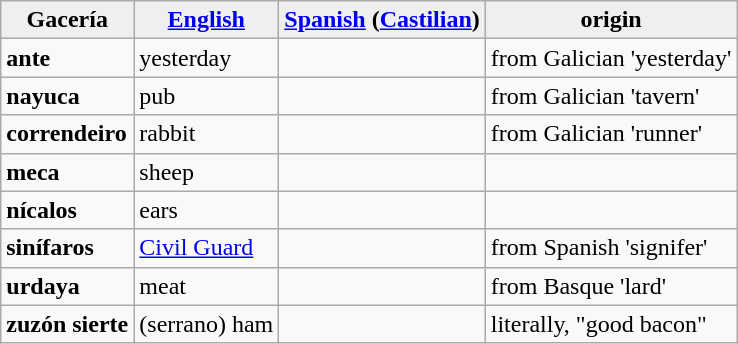<table class="wikitable">
<tr>
<th style="background:#efefef;">Gacería</th>
<th style="background:#efefef;"><a href='#'>English</a></th>
<th style="background:#efefef;"><a href='#'>Spanish</a> (<a href='#'>Castilian</a>)</th>
<th style="background:#efefef;">origin</th>
</tr>
<tr>
<td><strong>ante</strong></td>
<td>yesterday</td>
<td></td>
<td>from Galician  'yesterday'</td>
</tr>
<tr>
<td><strong>nayuca</strong></td>
<td>pub</td>
<td></td>
<td>from Galician  'tavern'</td>
</tr>
<tr>
<td><strong>correndeiro</strong></td>
<td>rabbit</td>
<td></td>
<td>from Galician  'runner'</td>
</tr>
<tr>
<td><strong>meca</strong></td>
<td>sheep</td>
<td></td>
<td></td>
</tr>
<tr>
<td><strong>nícalos</strong></td>
<td>ears</td>
<td></td>
<td></td>
</tr>
<tr>
<td><strong>sinífaros</strong></td>
<td><a href='#'>Civil Guard</a></td>
<td></td>
<td>from Spanish  'signifer'</td>
</tr>
<tr>
<td><strong>urdaya</strong></td>
<td>meat</td>
<td></td>
<td>from Basque  'lard'</td>
</tr>
<tr>
<td><strong>zuzón sierte</strong></td>
<td>(serrano) ham</td>
<td></td>
<td>literally, "good bacon"</td>
</tr>
</table>
